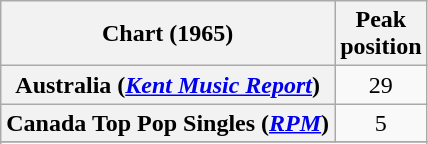<table class="wikitable sortable plainrowheaders" style="text-align:center">
<tr>
<th scope="col">Chart (1965)</th>
<th scope="col">Peak<br>position</th>
</tr>
<tr>
<th scope="row">Australia (<em><a href='#'>Kent Music Report</a></em>)</th>
<td align="center">29</td>
</tr>
<tr>
<th scope="row">Canada Top Pop Singles (<em><a href='#'>RPM</a></em>)</th>
<td align="center">5</td>
</tr>
<tr>
</tr>
<tr>
</tr>
<tr>
</tr>
</table>
